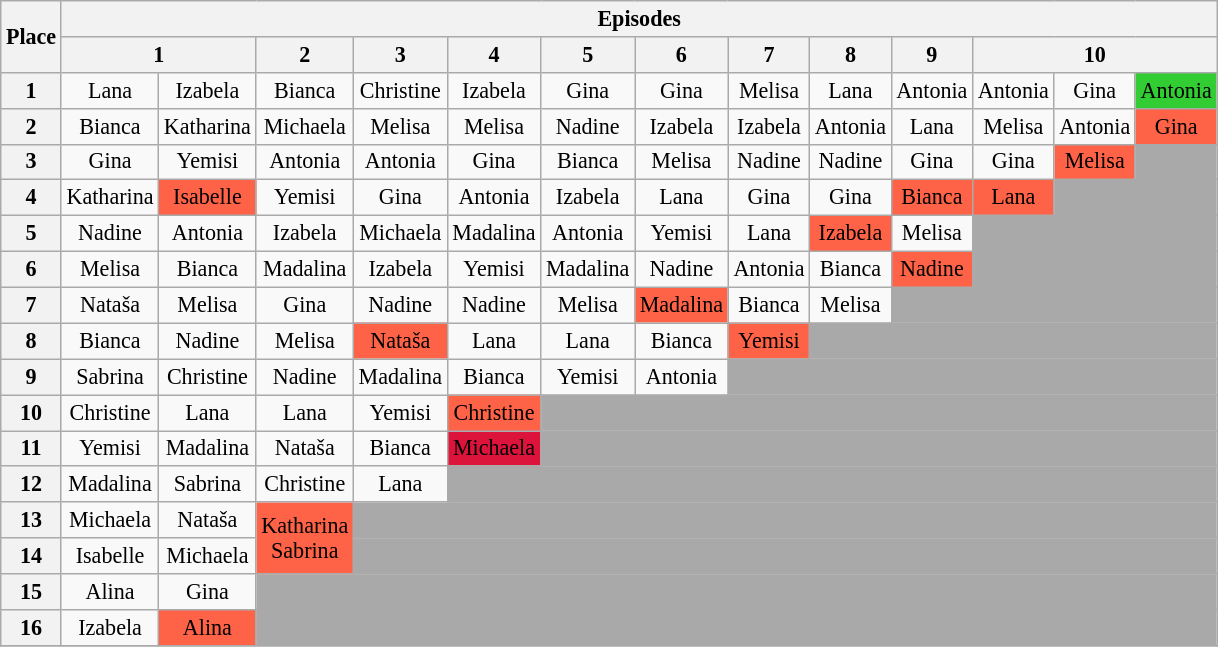<table class="wikitable" style="text-align:center; font-size:92%">
<tr>
<th rowspan="2">Place</th>
<th colspan="13">Episodes</th>
</tr>
<tr>
<th colspan='2'>1</th>
<th>2</th>
<th>3</th>
<th>4</th>
<th>5</th>
<th>6</th>
<th>7</th>
<th>8</th>
<th>9</th>
<th colspan='3'>10</th>
</tr>
<tr>
<th>1</th>
<td>Lana</td>
<td>Izabela</td>
<td>Bianca</td>
<td>Christine</td>
<td>Izabela</td>
<td>Gina</td>
<td>Gina</td>
<td>Melisa</td>
<td>Lana</td>
<td>Antonia</td>
<td>Antonia</td>
<td>Gina</td>
<td style="background:limegreen">Antonia</td>
</tr>
<tr>
<th>2</th>
<td>Bianca</td>
<td>Katharina</td>
<td>Michaela</td>
<td>Melisa</td>
<td>Melisa</td>
<td>Nadine</td>
<td>Izabela</td>
<td>Izabela</td>
<td>Antonia</td>
<td>Lana</td>
<td>Melisa</td>
<td>Antonia</td>
<td style="background:tomato">Gina</td>
</tr>
<tr>
<th>3</th>
<td>Gina</td>
<td>Yemisi</td>
<td>Antonia</td>
<td>Antonia</td>
<td>Gina</td>
<td>Bianca</td>
<td>Melisa</td>
<td>Nadine</td>
<td>Nadine</td>
<td>Gina</td>
<td>Gina</td>
<td style="background:tomato">Melisa</td>
<td style="background:darkgray"></td>
</tr>
<tr>
<th>4</th>
<td>Katharina</td>
<td style="background:tomato">Isabelle</td>
<td>Yemisi</td>
<td>Gina</td>
<td>Antonia</td>
<td>Izabela</td>
<td>Lana</td>
<td>Gina</td>
<td>Gina</td>
<td style="background:tomato">Bianca</td>
<td style="background:tomato">Lana</td>
<td colspan="2" style="background:darkgray"></td>
</tr>
<tr>
<th>5</th>
<td>Nadine</td>
<td>Antonia</td>
<td>Izabela</td>
<td>Michaela</td>
<td>Madalina</td>
<td>Antonia</td>
<td>Yemisi</td>
<td>Lana</td>
<td style="background:tomato">Izabela</td>
<td>Melisa</td>
<td colspan="3" style="background:darkgray"></td>
</tr>
<tr>
<th>6</th>
<td>Melisa</td>
<td>Bianca</td>
<td>Madalina</td>
<td>Izabela</td>
<td>Yemisi</td>
<td>Madalina</td>
<td>Nadine</td>
<td>Antonia</td>
<td>Bianca</td>
<td style="background:tomato">Nadine</td>
<td colspan="4" style="background:darkgray"></td>
</tr>
<tr>
<th>7</th>
<td>Nataša</td>
<td>Melisa</td>
<td>Gina</td>
<td>Nadine</td>
<td>Nadine</td>
<td>Melisa</td>
<td style="background:tomato">Madalina</td>
<td>Bianca</td>
<td>Melisa</td>
<td colspan="5" style="background:darkgray"></td>
</tr>
<tr>
<th>8</th>
<td>Bianca</td>
<td>Nadine</td>
<td>Melisa</td>
<td style="background:tomato">Nataša</td>
<td>Lana</td>
<td>Lana</td>
<td>Bianca</td>
<td style="background:tomato">Yemisi</td>
<td colspan="6" style="background:darkgray"></td>
</tr>
<tr>
<th>9</th>
<td>Sabrina</td>
<td>Christine</td>
<td>Nadine</td>
<td>Madalina</td>
<td>Bianca</td>
<td>Yemisi</td>
<td>Antonia</td>
<td colspan="21" style="background:darkgray"></td>
</tr>
<tr>
<th>10</th>
<td>Christine</td>
<td>Lana</td>
<td>Lana</td>
<td>Yemisi</td>
<td style="background:tomato">Christine</td>
<td colspan="9" style="background:darkgray"></td>
</tr>
<tr>
<th>11</th>
<td>Yemisi</td>
<td>Madalina</td>
<td>Nataša</td>
<td>Bianca</td>
<td style="background:crimson;"><span>Michaela</span></td>
<td colspan="10" style="background:darkgray"></td>
</tr>
<tr>
<th>12</th>
<td>Madalina</td>
<td>Sabrina</td>
<td>Christine</td>
<td>Lana</td>
<td colspan="11" style="background:darkgray"></td>
</tr>
<tr>
<th>13</th>
<td>Michaela</td>
<td>Nataša</td>
<td rowspan="2" style="background:tomato">Katharina<br>Sabrina</td>
<td colspan="11" style="background:darkgray"></td>
</tr>
<tr>
<th>14</th>
<td>Isabelle</td>
<td>Michaela</td>
<td colspan="11" style="background:darkgray"></td>
</tr>
<tr>
<th>15</th>
<td>Alina</td>
<td>Gina</td>
<td colspan="11" style="background:darkgray"></td>
</tr>
<tr>
<th>16</th>
<td>Izabela</td>
<td style="background:tomato">Alina</td>
<td colspan="11" style="background:darkgray"></td>
</tr>
<tr>
</tr>
</table>
